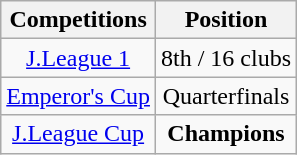<table class="wikitable" style="text-align:center;">
<tr>
<th>Competitions</th>
<th>Position</th>
</tr>
<tr>
<td><a href='#'>J.League 1</a></td>
<td>8th / 16 clubs</td>
</tr>
<tr>
<td><a href='#'>Emperor's Cup</a></td>
<td>Quarterfinals</td>
</tr>
<tr>
<td><a href='#'>J.League Cup</a></td>
<td><strong>Champions</strong></td>
</tr>
</table>
